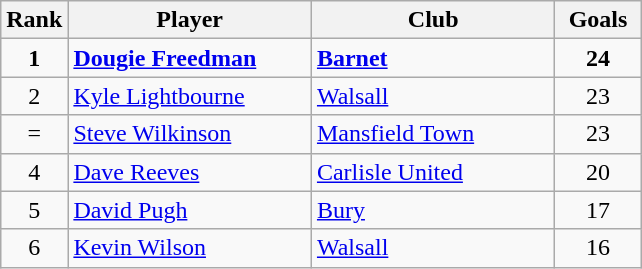<table class="wikitable" style="text-align: left;">
<tr>
<th width=20>Rank</th>
<th width=155>Player</th>
<th width=155>Club</th>
<th width=50>Goals</th>
</tr>
<tr>
<td align=center><strong>1</strong></td>
<td> <strong> <a href='#'>Dougie Freedman</a> </strong></td>
<td><strong> <a href='#'>Barnet</a> </strong></td>
<td align=center><strong>24</strong></td>
</tr>
<tr>
<td align=center>2</td>
<td> <a href='#'>Kyle Lightbourne</a></td>
<td><a href='#'>Walsall</a></td>
<td align=center>23</td>
</tr>
<tr>
<td align=center>=</td>
<td> <a href='#'>Steve Wilkinson</a></td>
<td><a href='#'>Mansfield Town</a></td>
<td align=center>23</td>
</tr>
<tr>
<td align=center>4</td>
<td> <a href='#'>Dave Reeves</a></td>
<td><a href='#'>Carlisle United</a></td>
<td align=center>20</td>
</tr>
<tr>
<td align=center>5</td>
<td> <a href='#'>David Pugh</a></td>
<td><a href='#'>Bury</a></td>
<td align=center>17</td>
</tr>
<tr>
<td align=center>6</td>
<td> <a href='#'>Kevin Wilson</a></td>
<td><a href='#'>Walsall</a></td>
<td align=center>16</td>
</tr>
</table>
